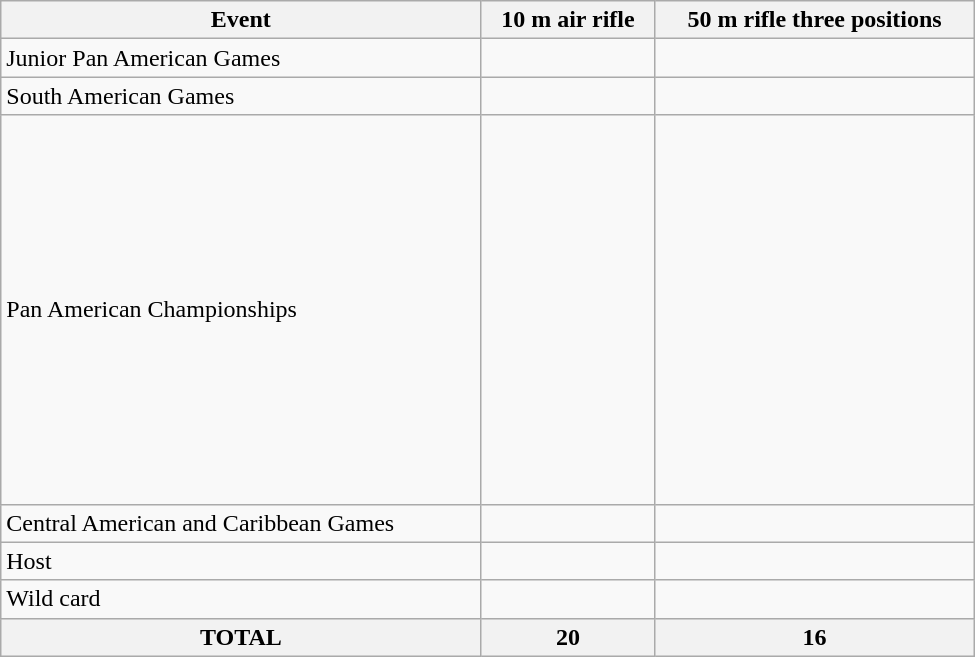<table class=wikitable style="text-align:left" width=650>
<tr>
<th>Event</th>
<th>10 m air rifle</th>
<th>50 m rifle three positions</th>
</tr>
<tr>
<td>Junior Pan American Games</td>
<td></td>
<td></td>
</tr>
<tr>
<td>South American Games</td>
<td> <br></td>
<td></td>
</tr>
<tr>
<td>Pan American Championships</td>
<td><br><br><br><br><br><br><br><br><br><br><br><br><br><br></td>
<td><br><br><br><br><br><br><br><br><br><br><br><br><br></td>
</tr>
<tr>
<td>Central American and Caribbean Games</td>
<td><br></td>
<td></td>
</tr>
<tr>
<td>Host</td>
<td></td>
<td></td>
</tr>
<tr>
<td>Wild card</td>
<td></td>
<td></td>
</tr>
<tr>
<th>TOTAL</th>
<th>20</th>
<th>16</th>
</tr>
</table>
